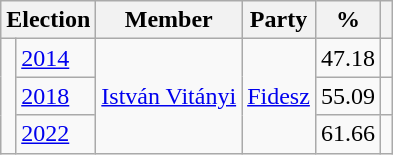<table class=wikitable>
<tr>
<th colspan=2>Election</th>
<th>Member</th>
<th>Party</th>
<th>%</th>
<th></th>
</tr>
<tr>
<td rowspan=3 bgcolor=></td>
<td><a href='#'>2014</a></td>
<td rowspan=3><a href='#'>István Vitányi</a></td>
<td rowspan=3><a href='#'>Fidesz</a></td>
<td align=right>47.18</td>
<td align=center></td>
</tr>
<tr>
<td><a href='#'>2018</a></td>
<td align=right>55.09</td>
<td align=center></td>
</tr>
<tr>
<td><a href='#'>2022</a></td>
<td align=right>61.66</td>
<td align=center></td>
</tr>
</table>
